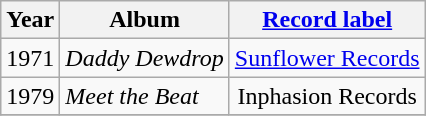<table class="wikitable" style=text-align:center;>
<tr>
<th>Year</th>
<th>Album</th>
<th><a href='#'>Record label</a></th>
</tr>
<tr>
<td>1971</td>
<td align=left><em>Daddy Dewdrop</em></td>
<td rowspan="1"><a href='#'>Sunflower Records</a></td>
</tr>
<tr>
<td>1979</td>
<td align=left><em>Meet the Beat</em></td>
<td rowspan="1">Inphasion Records</td>
</tr>
<tr>
</tr>
</table>
